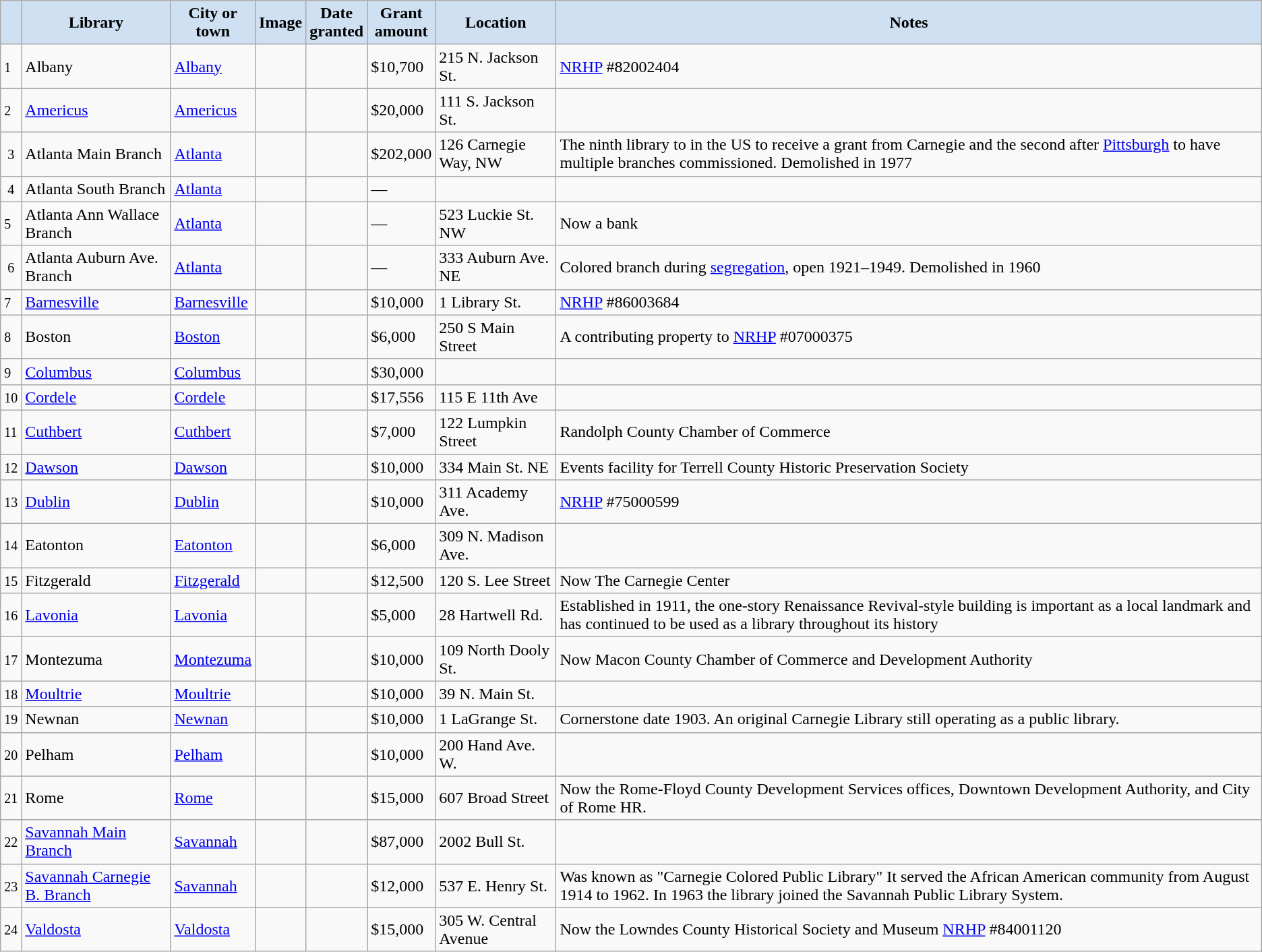<table class="wikitable sortable" align="center">
<tr>
<th style="background-color:#CEE0F2;"></th>
<th style="background-color:#CEE0F2;">Library</th>
<th style="background-color:#CEE0F2;">City or<br>town</th>
<th style="background-color:#CEE0F2;" class="unsortable">Image</th>
<th style="background-color:#CEE0F2;">Date<br>granted</th>
<th style="background-color:#CEE0F2;">Grant<br>amount</th>
<th style="background-color:#CEE0F2;">Location</th>
<th style="background-color:#CEE0F2;" class="unsortable">Notes</th>
</tr>
<tr ->
<td><small>1</small></td>
<td>Albany</td>
<td><a href='#'>Albany</a></td>
<td></td>
<td></td>
<td>$10,700</td>
<td>215 N. Jackson St.</td>
<td><a href='#'>NRHP</a> #82002404</td>
</tr>
<tr ->
<td><small>2</small></td>
<td><a href='#'>Americus</a></td>
<td><a href='#'>Americus</a></td>
<td></td>
<td></td>
<td>$20,000</td>
<td>111 S. Jackson St.</td>
<td></td>
</tr>
<tr ->
<td align=center><small>3</small></td>
<td>Atlanta Main Branch</td>
<td><a href='#'>Atlanta</a></td>
<td></td>
<td></td>
<td>$202,000</td>
<td>126 Carnegie Way, NW</td>
<td>The ninth library to in the US to receive a grant from Carnegie and the second after <a href='#'>Pittsburgh</a> to have multiple branches commissioned. Demolished in 1977</td>
</tr>
<tr ->
<td align=center><small>4</small></td>
<td>Atlanta South Branch</td>
<td><a href='#'>Atlanta</a></td>
<td></td>
<td></td>
<td>—</td>
<td></td>
<td></td>
</tr>
<tr ->
<td><small>5</small></td>
<td>Atlanta Ann Wallace Branch</td>
<td><a href='#'>Atlanta</a></td>
<td></td>
<td></td>
<td>—</td>
<td>523 Luckie St. NW</td>
<td>Now a bank</td>
</tr>
<tr ->
<td align=center><small>6</small></td>
<td>Atlanta Auburn Ave. Branch</td>
<td><a href='#'>Atlanta</a></td>
<td></td>
<td></td>
<td>—</td>
<td>333 Auburn Ave. NE</td>
<td>Colored branch during <a href='#'>segregation</a>, open 1921–1949. Demolished in 1960</td>
</tr>
<tr ->
<td><small>7</small></td>
<td><a href='#'>Barnesville</a></td>
<td><a href='#'>Barnesville</a></td>
<td></td>
<td></td>
<td>$10,000</td>
<td>1 Library St.</td>
<td><a href='#'>NRHP</a> #86003684</td>
</tr>
<tr ->
<td><small>8</small></td>
<td>Boston</td>
<td><a href='#'>Boston</a></td>
<td></td>
<td></td>
<td>$6,000</td>
<td>250 S Main Street</td>
<td>A contributing property to <a href='#'>NRHP</a> #07000375</td>
</tr>
<tr ->
<td><small>9</small></td>
<td><a href='#'>Columbus</a></td>
<td><a href='#'>Columbus</a></td>
<td></td>
<td></td>
<td>$30,000</td>
<td></td>
<td></td>
</tr>
<tr ->
<td><small>10</small></td>
<td><a href='#'>Cordele</a></td>
<td><a href='#'>Cordele</a></td>
<td></td>
<td></td>
<td>$17,556</td>
<td>115 E 11th Ave</td>
<td></td>
</tr>
<tr ->
<td><small>11</small></td>
<td><a href='#'>Cuthbert</a></td>
<td><a href='#'>Cuthbert</a></td>
<td></td>
<td></td>
<td>$7,000</td>
<td>122 Lumpkin Street</td>
<td>Randolph County Chamber of Commerce</td>
</tr>
<tr ->
<td align=center><small>12</small></td>
<td><a href='#'>Dawson</a></td>
<td><a href='#'>Dawson</a></td>
<td></td>
<td></td>
<td>$10,000</td>
<td>334 Main St. NE</td>
<td>Events facility for Terrell County Historic Preservation Society</td>
</tr>
<tr ->
<td><small>13</small></td>
<td><a href='#'>Dublin</a></td>
<td><a href='#'>Dublin</a></td>
<td></td>
<td></td>
<td>$10,000</td>
<td>311 Academy Ave.</td>
<td><a href='#'>NRHP</a> #75000599</td>
</tr>
<tr ->
<td><small>14</small></td>
<td>Eatonton</td>
<td><a href='#'>Eatonton</a></td>
<td></td>
<td></td>
<td>$6,000</td>
<td>309 N. Madison Ave.</td>
<td></td>
</tr>
<tr ->
<td align=center><small>15</small></td>
<td>Fitzgerald</td>
<td><a href='#'>Fitzgerald</a></td>
<td></td>
<td></td>
<td>$12,500</td>
<td>120 S. Lee Street</td>
<td>Now The Carnegie Center</td>
</tr>
<tr ->
<td><small>16</small></td>
<td><a href='#'>Lavonia</a></td>
<td><a href='#'>Lavonia</a></td>
<td></td>
<td></td>
<td>$5,000</td>
<td>28 Hartwell Rd.</td>
<td>Established in 1911, the one-story Renaissance Revival-style building is important as a local landmark and has continued to be used as a library throughout its history </td>
</tr>
<tr ->
<td align=center><small>17</small></td>
<td>Montezuma</td>
<td><a href='#'>Montezuma</a></td>
<td></td>
<td></td>
<td>$10,000</td>
<td>109 North Dooly St.</td>
<td>Now Macon County Chamber of Commerce and Development Authority</td>
</tr>
<tr ->
<td><small>18</small></td>
<td><a href='#'>Moultrie</a></td>
<td><a href='#'>Moultrie</a></td>
<td></td>
<td></td>
<td>$10,000</td>
<td>39 N. Main St.</td>
<td></td>
</tr>
<tr ->
<td><small>19</small></td>
<td>Newnan</td>
<td><a href='#'>Newnan</a></td>
<td></td>
<td></td>
<td>$10,000</td>
<td>1 LaGrange St.</td>
<td>Cornerstone date 1903. An original Carnegie Library still operating as a public library.</td>
</tr>
<tr ->
<td><small>20</small></td>
<td>Pelham</td>
<td><a href='#'>Pelham</a></td>
<td></td>
<td></td>
<td>$10,000</td>
<td>200 Hand Ave. W.</td>
<td></td>
</tr>
<tr ->
<td><small>21</small></td>
<td>Rome</td>
<td><a href='#'>Rome</a></td>
<td></td>
<td></td>
<td>$15,000</td>
<td>607 Broad Street</td>
<td>Now the Rome-Floyd County Development Services offices, Downtown Development Authority, and City of Rome HR.</td>
</tr>
<tr ->
<td align=center><small>22</small></td>
<td><a href='#'>Savannah Main Branch</a></td>
<td><a href='#'>Savannah</a></td>
<td></td>
<td></td>
<td>$87,000</td>
<td>2002 Bull St.</td>
<td></td>
</tr>
<tr ->
<td><small>23</small></td>
<td><a href='#'>Savannah Carnegie B. Branch</a></td>
<td><a href='#'>Savannah</a></td>
<td></td>
<td></td>
<td>$12,000</td>
<td>537 E. Henry St.</td>
<td>Was known as "Carnegie Colored Public Library" It served the African American community from August 1914 to 1962. In 1963 the library joined the Savannah Public Library System.</td>
</tr>
<tr ->
<td><small>24</small></td>
<td><a href='#'>Valdosta</a></td>
<td><a href='#'>Valdosta</a></td>
<td></td>
<td></td>
<td>$15,000</td>
<td>305 W. Central Avenue</td>
<td>Now the Lowndes County Historical Society and Museum  <a href='#'>NRHP</a> #84001120</td>
</tr>
</table>
